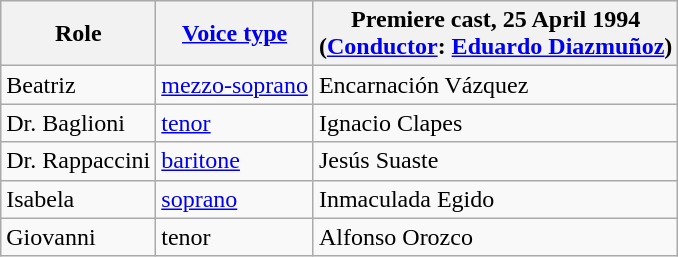<table class="wikitable">
<tr>
<th>Role</th>
<th><a href='#'>Voice type</a></th>
<th>Premiere cast, 25 April 1994<br>(<a href='#'>Conductor</a>: <a href='#'>Eduardo Diazmuñoz</a>)</th>
</tr>
<tr>
<td>Beatriz</td>
<td><a href='#'>mezzo-soprano</a></td>
<td>Encarnación Vázquez</td>
</tr>
<tr>
<td>Dr. Baglioni</td>
<td><a href='#'>tenor</a></td>
<td>Ignacio Clapes</td>
</tr>
<tr>
<td>Dr. Rappaccini</td>
<td><a href='#'>baritone</a></td>
<td>Jesús Suaste</td>
</tr>
<tr>
<td>Isabela</td>
<td><a href='#'>soprano</a></td>
<td>Inmaculada Egido</td>
</tr>
<tr>
<td>Giovanni</td>
<td>tenor</td>
<td>Alfonso Orozco</td>
</tr>
</table>
